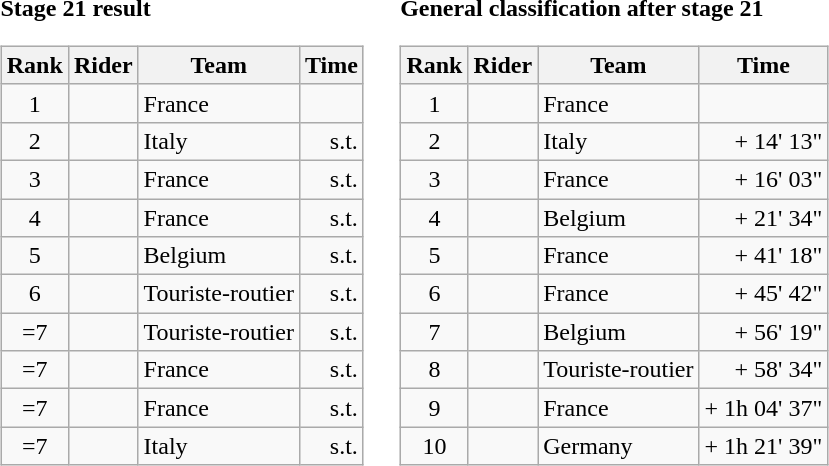<table>
<tr>
<td><strong>Stage 21 result</strong><br><table class="wikitable">
<tr>
<th scope="col">Rank</th>
<th scope="col">Rider</th>
<th scope="col">Team</th>
<th scope="col">Time</th>
</tr>
<tr>
<td style="text-align:center;">1</td>
<td></td>
<td>France</td>
<td style="text-align:right;"></td>
</tr>
<tr>
<td style="text-align:center;">2</td>
<td></td>
<td>Italy</td>
<td style="text-align:right;">s.t.</td>
</tr>
<tr>
<td style="text-align:center;">3</td>
<td></td>
<td>France</td>
<td style="text-align:right;">s.t.</td>
</tr>
<tr>
<td style="text-align:center;">4</td>
<td></td>
<td>France</td>
<td style="text-align:right;">s.t.</td>
</tr>
<tr>
<td style="text-align:center;">5</td>
<td></td>
<td>Belgium</td>
<td style="text-align:right;">s.t.</td>
</tr>
<tr>
<td style="text-align:center;">6</td>
<td></td>
<td>Touriste-routier</td>
<td style="text-align:right;">s.t.</td>
</tr>
<tr>
<td style="text-align:center;">=7</td>
<td></td>
<td>Touriste-routier</td>
<td style="text-align:right;">s.t.</td>
</tr>
<tr>
<td style="text-align:center;">=7</td>
<td></td>
<td>France</td>
<td style="text-align:right;">s.t.</td>
</tr>
<tr>
<td style="text-align:center;">=7</td>
<td></td>
<td>France</td>
<td style="text-align:right;">s.t.</td>
</tr>
<tr>
<td style="text-align:center;">=7</td>
<td></td>
<td>Italy</td>
<td style="text-align:right;">s.t.</td>
</tr>
</table>
</td>
<td></td>
<td><strong>General classification after stage 21</strong><br><table class="wikitable">
<tr>
<th scope="col">Rank</th>
<th scope="col">Rider</th>
<th scope="col">Team</th>
<th scope="col">Time</th>
</tr>
<tr>
<td style="text-align:center;">1</td>
<td></td>
<td>France</td>
<td style="text-align:right;"></td>
</tr>
<tr>
<td style="text-align:center;">2</td>
<td></td>
<td>Italy</td>
<td style="text-align:right;">+ 14' 13"</td>
</tr>
<tr>
<td style="text-align:center;">3</td>
<td></td>
<td>France</td>
<td style="text-align:right;">+ 16' 03"</td>
</tr>
<tr>
<td style="text-align:center;">4</td>
<td></td>
<td>Belgium</td>
<td style="text-align:right;">+ 21' 34"</td>
</tr>
<tr>
<td style="text-align:center;">5</td>
<td></td>
<td>France</td>
<td style="text-align:right;">+ 41' 18"</td>
</tr>
<tr>
<td style="text-align:center;">6</td>
<td></td>
<td>France</td>
<td style="text-align:right;">+ 45' 42"</td>
</tr>
<tr>
<td style="text-align:center;">7</td>
<td></td>
<td>Belgium</td>
<td style="text-align:right;">+ 56' 19"</td>
</tr>
<tr>
<td style="text-align:center;">8</td>
<td></td>
<td>Touriste-routier</td>
<td style="text-align:right;">+ 58' 34"</td>
</tr>
<tr>
<td style="text-align:center;">9</td>
<td></td>
<td>France</td>
<td style="text-align:right;">+ 1h 04' 37"</td>
</tr>
<tr>
<td style="text-align:center;">10</td>
<td></td>
<td>Germany</td>
<td style="text-align:right;">+ 1h 21' 39"</td>
</tr>
</table>
</td>
</tr>
</table>
